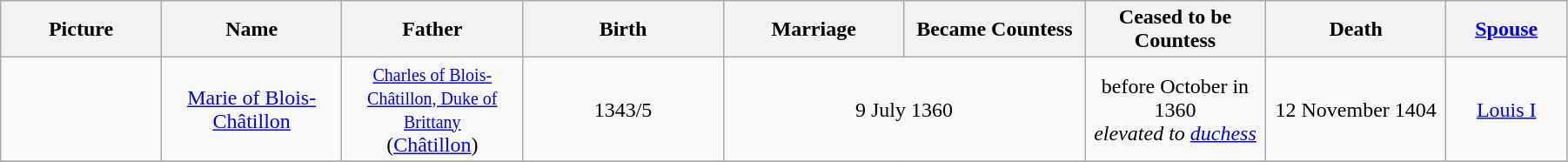<table width=95% class="wikitable">
<tr>
<th width = "8%">Picture</th>
<th width = "9%">Name</th>
<th width = "9%">Father</th>
<th width = "10%">Birth</th>
<th width = "9%">Marriage</th>
<th width = "9%">Became Countess</th>
<th width = "9%">Ceased to be Countess</th>
<th width = "9%">Death</th>
<th width = "6%"><a href='#'>Spouse</a></th>
</tr>
<tr>
<td align="center"></td>
<td align="center"><a href='#'>Marie of Blois-Châtillon</a></td>
<td align=center><small><a href='#'>Charles of Blois-Châtillon, Duke of Brittany</a></small> <br>(<a href='#'>Châtillon</a>)</td>
<td align="center">1343/5</td>
<td align="center" colspan="2">9 July 1360</td>
<td align="center">before October in 1360<br><em>elevated to <a href='#'>duchess</a></em></td>
<td align="center">12 November 1404</td>
<td align="center"><a href='#'>Louis I</a></td>
</tr>
<tr>
</tr>
</table>
